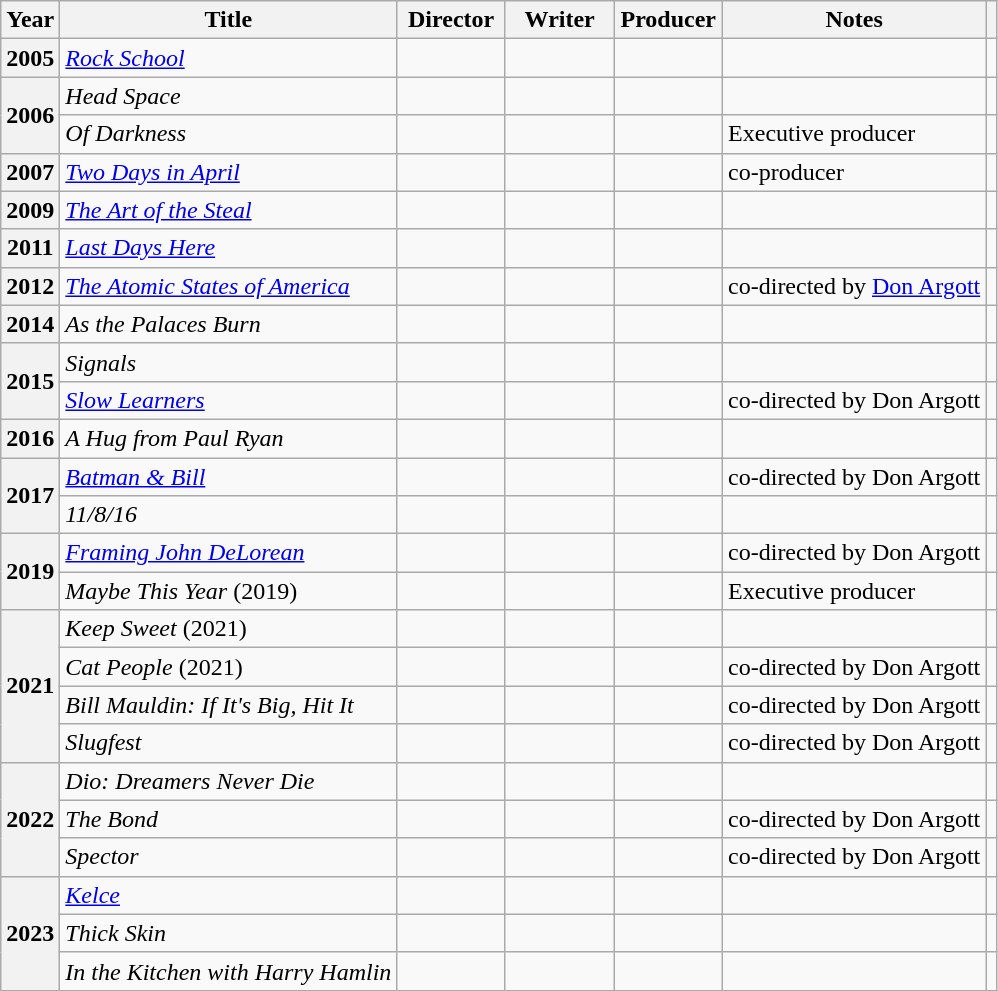<table class="wikitable plainrowheaders sortable">
<tr>
<th scope="col">Year</th>
<th scope="col">Title</th>
<th scope="col" width=65>Director</th>
<th scope="col" width=65>Writer</th>
<th scope="col" width=65>Producer</th>
<th scope="col" class="unsortable">Notes</th>
<th scope="col" class="unsortable"></th>
</tr>
<tr>
<th scope="row">2005</th>
<td><em><a href='#'>Rock School</a></em></td>
<td></td>
<td></td>
<td></td>
<td></td>
<td style="text-align:center"></td>
</tr>
<tr>
<th scope="row" rowspan="2">2006</th>
<td><em>Head Space</em></td>
<td></td>
<td></td>
<td></td>
<td></td>
<td style="text-align:center"></td>
</tr>
<tr>
<td><em>Of Darkness</em></td>
<td></td>
<td></td>
<td></td>
<td>Executive producer</td>
<td></td>
</tr>
<tr>
<th scope="row">2007</th>
<td><em><a href='#'>Two Days in April</a></em></td>
<td></td>
<td></td>
<td></td>
<td>co-producer</td>
<td></td>
</tr>
<tr>
<th scope="row">2009</th>
<td><em><a href='#'>The Art of the Steal</a></em></td>
<td></td>
<td></td>
<td></td>
<td></td>
<td style="text-align:center"></td>
</tr>
<tr>
<th scope="row">2011</th>
<td><em><a href='#'>Last Days Here</a></em></td>
<td></td>
<td></td>
<td></td>
<td></td>
<td style="text-align:center"><br></td>
</tr>
<tr>
<th scope="row">2012</th>
<td><em><a href='#'>The Atomic States of America</a></em></td>
<td></td>
<td></td>
<td></td>
<td>co-directed by <a href='#'>Don Argott</a></td>
<td style="text-align:center"></td>
</tr>
<tr>
<th scope="row">2014</th>
<td><em>As the Palaces Burn</em></td>
<td></td>
<td></td>
<td></td>
<td></td>
<td style="text-align:center"></td>
</tr>
<tr>
<th scope="row" rowspan="2">2015</th>
<td><em>Signals</em></td>
<td></td>
<td></td>
<td></td>
<td></td>
<td></td>
</tr>
<tr>
<td><em><a href='#'>Slow Learners</a></em></td>
<td></td>
<td></td>
<td></td>
<td>co-directed by Don Argott</td>
<td style="text-align:center"></td>
</tr>
<tr>
<th scope="row">2016</th>
<td><em>A Hug from Paul Ryan</em></td>
<td></td>
<td></td>
<td></td>
<td></td>
<td style="text-align:center"></td>
</tr>
<tr>
<th scope="row" rowspan="2">2017</th>
<td><em><a href='#'>Batman & Bill</a></em></td>
<td></td>
<td></td>
<td></td>
<td>co-directed by Don Argott</td>
<td style="text-align:center"></td>
</tr>
<tr>
<td><em>11/8/16</em></td>
<td></td>
<td></td>
<td></td>
<td></td>
<td style="text-align:center"></td>
</tr>
<tr>
<th scope="row" rowspan="2">2019</th>
<td><em><a href='#'>Framing John DeLorean</a></em></td>
<td></td>
<td></td>
<td></td>
<td>co-directed by Don Argott</td>
<td style="text-align:center"></td>
</tr>
<tr>
<td><em>Maybe This Year</em> (2019)</td>
<td></td>
<td></td>
<td></td>
<td>Executive producer</td>
<td></td>
</tr>
<tr>
<th scope="row" rowspan="4">2021</th>
<td><em>Keep Sweet</em> (2021)</td>
<td></td>
<td></td>
<td></td>
<td></td>
<td style="text-align:center"></td>
</tr>
<tr>
<td><em>Cat People</em> (2021)</td>
<td></td>
<td></td>
<td></td>
<td>co-directed by Don Argott</td>
<td style="text-align:center"></td>
</tr>
<tr>
<td><em>Bill Mauldin: If It's Big, Hit It</em></td>
<td></td>
<td></td>
<td></td>
<td>co-directed by Don Argott</td>
<td style="text-align:center"></td>
</tr>
<tr>
<td><em>Slugfest</em></td>
<td></td>
<td></td>
<td></td>
<td>co-directed by Don Argott</td>
<td style="text-align:center"></td>
</tr>
<tr>
<th scope="row" rowspan="3">2022</th>
<td><em>Dio: Dreamers Never Die</em></td>
<td></td>
<td></td>
<td></td>
<td></td>
<td style="text-align:center"></td>
</tr>
<tr>
<td><em>The Bond</em></td>
<td></td>
<td></td>
<td></td>
<td>co-directed by Don Argott</td>
<td style="text-align:center"></td>
</tr>
<tr>
<td><em>Spector</em></td>
<td></td>
<td></td>
<td></td>
<td>co-directed by Don Argott</td>
<td style="text-align:center"></td>
</tr>
<tr>
<th scope="row" rowspan="3">2023</th>
<td><em><a href='#'>Kelce</a></em></td>
<td></td>
<td></td>
<td></td>
<td></td>
<td style="text-align:center"></td>
</tr>
<tr>
<td><em>Thick Skin</em></td>
<td></td>
<td></td>
<td></td>
<td></td>
<td style="text-align:center"></td>
</tr>
<tr>
<td><em>In the Kitchen with Harry Hamlin</em></td>
<td></td>
<td></td>
<td></td>
<td></td>
<td style="text-align:center"></td>
</tr>
</table>
